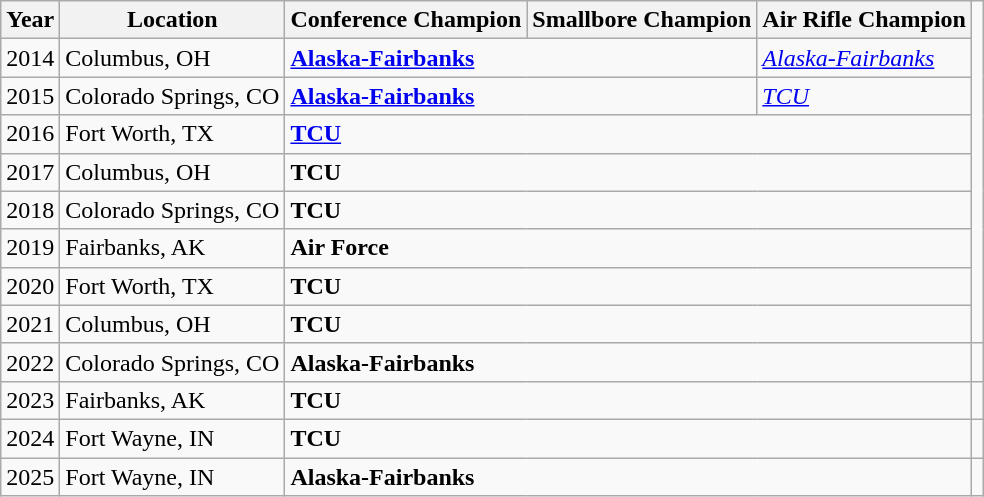<table class="wikitable">
<tr>
<th>Year</th>
<th>Location</th>
<th>Conference Champion</th>
<th>Smallbore Champion</th>
<th>Air Rifle Champion</th>
</tr>
<tr>
<td>2014</td>
<td>Columbus, OH</td>
<td colspan="2"><strong><a href='#'>Alaska-Fairbanks</a></strong></td>
<td><em><a href='#'>Alaska-Fairbanks</a></em></td>
</tr>
<tr>
<td>2015</td>
<td>Colorado Springs, CO</td>
<td colspan="2"><strong><a href='#'>Alaska-Fairbanks</a></strong></td>
<td><em><a href='#'>TCU</a></em></td>
</tr>
<tr>
<td>2016</td>
<td>Fort Worth, TX</td>
<td colspan="3"><strong><a href='#'>TCU</a></strong></td>
</tr>
<tr>
<td>2017</td>
<td>Columbus, OH</td>
<td colspan="3"><strong>TCU</strong></td>
</tr>
<tr>
<td>2018</td>
<td>Colorado Springs, CO</td>
<td colspan="3"><strong>TCU</strong></td>
</tr>
<tr>
<td>2019</td>
<td>Fairbanks, AK</td>
<td colspan="3"><strong>Air Force</strong></td>
</tr>
<tr>
<td>2020</td>
<td>Fort Worth, TX</td>
<td colspan="3"><strong>TCU</strong></td>
</tr>
<tr>
<td>2021</td>
<td>Columbus, OH</td>
<td colspan="3"><strong>TCU</strong></td>
</tr>
<tr>
<td>2022</td>
<td>Colorado Springs, CO</td>
<td colspan="3"><strong>Alaska-Fairbanks</strong></td>
<td></td>
</tr>
<tr>
<td>2023</td>
<td>Fairbanks, AK</td>
<td colspan="3"><strong>TCU</strong></td>
<td></td>
</tr>
<tr>
<td>2024</td>
<td>Fort Wayne, IN</td>
<td colspan="3"><strong>TCU</strong></td>
<td></td>
</tr>
<tr>
<td>2025</td>
<td>Fort Wayne, IN</td>
<td colspan="3"><strong>Alaska-Fairbanks</strong></td>
<td></td>
</tr>
</table>
